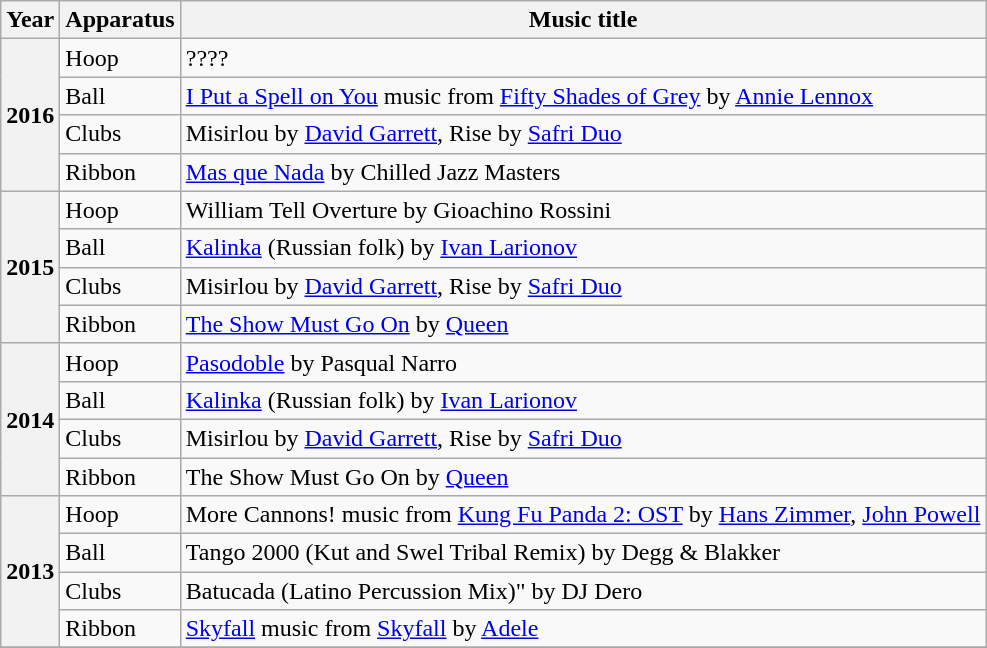<table class="wikitable plainrowheaders">
<tr>
<th scope=col>Year</th>
<th scope=col>Apparatus</th>
<th scope=col>Music title </th>
</tr>
<tr>
<th scope=row rowspan=4>2016</th>
<td>Hoop</td>
<td>????</td>
</tr>
<tr>
<td>Ball</td>
<td><a href='#'>I Put a Spell on You</a> music from <a href='#'>Fifty Shades of Grey</a> by <a href='#'>Annie Lennox</a></td>
</tr>
<tr>
<td>Clubs</td>
<td>Misirlou by <a href='#'>David Garrett</a>, Rise by <a href='#'>Safri Duo</a></td>
</tr>
<tr>
<td>Ribbon</td>
<td><a href='#'>Mas que Nada</a> by Chilled Jazz Masters</td>
</tr>
<tr>
<th scope=row rowspan=4>2015</th>
<td>Hoop</td>
<td>William Tell Overture by Gioachino Rossini</td>
</tr>
<tr>
<td>Ball</td>
<td><a href='#'>Kalinka</a> (Russian folk) by <a href='#'>Ivan Larionov</a></td>
</tr>
<tr>
<td>Clubs</td>
<td>Misirlou by <a href='#'>David Garrett</a>, Rise by <a href='#'>Safri Duo</a></td>
</tr>
<tr>
<td>Ribbon</td>
<td><a href='#'>The Show Must Go On</a> by <a href='#'>Queen</a></td>
</tr>
<tr>
<th scope=row rowspan=4>2014</th>
<td>Hoop</td>
<td><a href='#'>Pasodoble</a> by Pasqual Narro</td>
</tr>
<tr>
<td>Ball</td>
<td><a href='#'>Kalinka</a> (Russian folk) by <a href='#'>Ivan Larionov</a></td>
</tr>
<tr>
<td>Clubs</td>
<td>Misirlou by <a href='#'>David Garrett</a>, Rise by <a href='#'>Safri Duo</a></td>
</tr>
<tr>
<td>Ribbon</td>
<td>The Show Must Go On by <a href='#'>Queen</a></td>
</tr>
<tr>
<th scope=row rowspan=4>2013</th>
<td>Hoop</td>
<td>More Cannons! music from <a href='#'>Kung Fu Panda 2: OST</a> by <a href='#'>Hans Zimmer</a>, <a href='#'>John Powell</a></td>
</tr>
<tr>
<td>Ball</td>
<td>Tango 2000 (Kut and Swel Tribal Remix) by Degg & Blakker</td>
</tr>
<tr>
<td>Clubs</td>
<td>Batucada (Latino Percussion Mix)" by DJ Dero</td>
</tr>
<tr>
<td>Ribbon</td>
<td><a href='#'>Skyfall</a> music from <a href='#'>Skyfall</a> by <a href='#'>Adele</a></td>
</tr>
<tr>
</tr>
</table>
